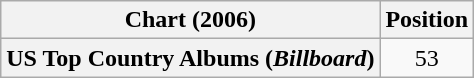<table class="wikitable plainrowheaders" style="text-align:center">
<tr>
<th scope="col">Chart (2006)</th>
<th scope="col">Position</th>
</tr>
<tr>
<th scope="row">US Top Country Albums (<em>Billboard</em>)</th>
<td>53</td>
</tr>
</table>
